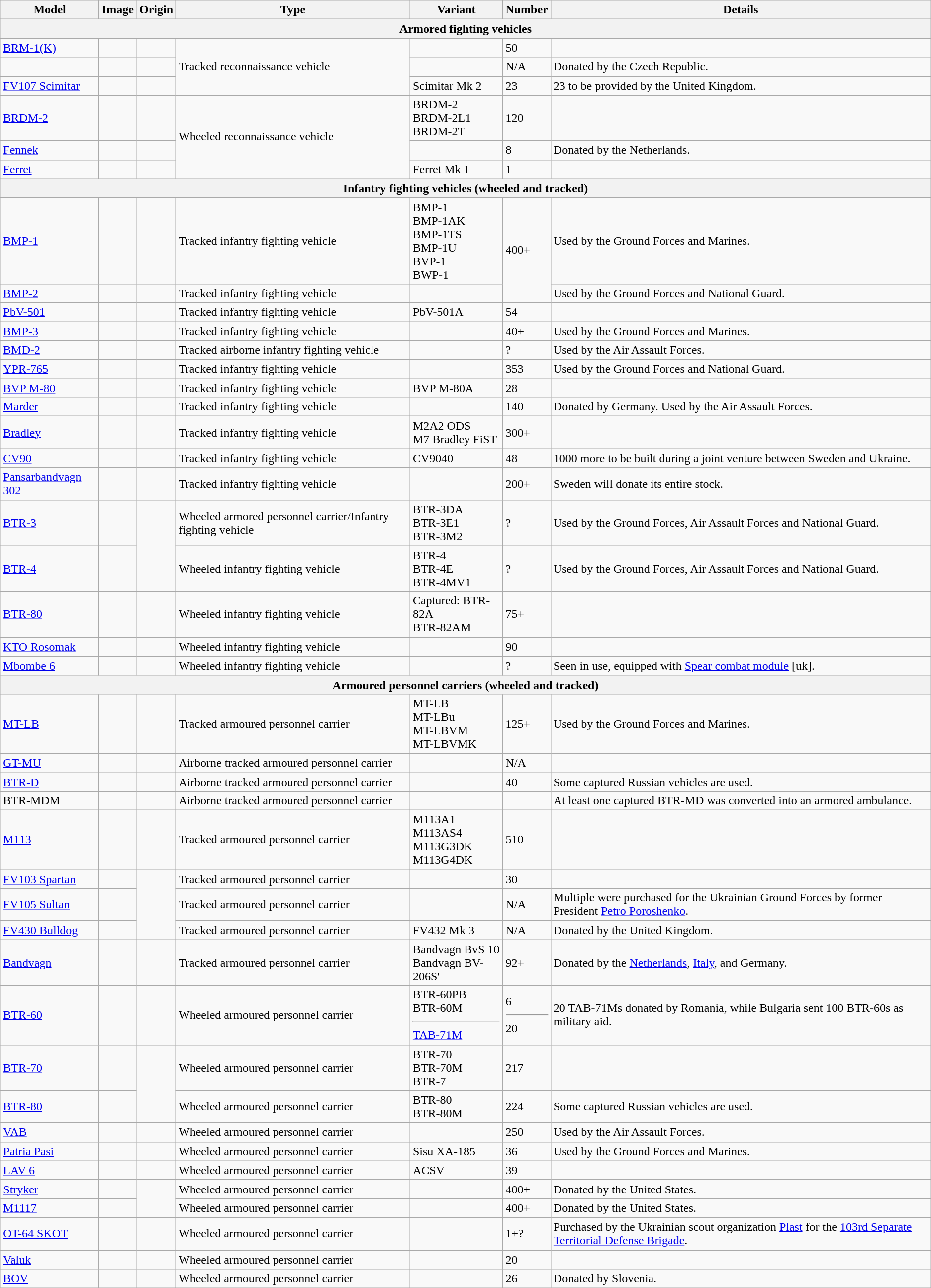<table class="wikitable sortable">
<tr>
<th>Model</th>
<th>Image</th>
<th>Origin</th>
<th>Type</th>
<th>Variant</th>
<th>Number</th>
<th>Details</th>
</tr>
<tr>
<th colspan="7">Armored fighting vehicles</th>
</tr>
<tr>
<td><a href='#'>BRM-1(K)</a></td>
<td></td>
<td></td>
<td rowspan="3">Tracked reconnaissance vehicle</td>
<td></td>
<td>50</td>
<td></td>
</tr>
<tr>
<td></td>
<td></td>
<td></td>
<td></td>
<td>N/A</td>
<td>Donated by the Czech Republic.</td>
</tr>
<tr>
<td><a href='#'>FV107 Scimitar</a></td>
<td></td>
<td></td>
<td>Scimitar Mk 2</td>
<td>23</td>
<td>23 to be provided by the United Kingdom.</td>
</tr>
<tr>
<td><a href='#'>BRDM-2</a></td>
<td></td>
<td><br></td>
<td rowspan="3">Wheeled reconnaissance vehicle</td>
<td>BRDM-2<br>BRDM-2L1<br>BRDM-2T</td>
<td>120</td>
<td></td>
</tr>
<tr>
<td><a href='#'>Fennek</a></td>
<td></td>
<td><br></td>
<td></td>
<td>8</td>
<td>Donated by the Netherlands.</td>
</tr>
<tr>
<td><a href='#'>Ferret</a></td>
<td></td>
<td></td>
<td>Ferret Mk 1</td>
<td>1</td>
<td></td>
</tr>
<tr>
<th colspan="7">Infantry fighting vehicles (wheeled and tracked)</th>
</tr>
<tr>
<td><a href='#'>BMP-1</a></td>
<td></td>
<td><br><br><br></td>
<td>Tracked infantry fighting vehicle</td>
<td>BMP-1<br>BMP-1AK<br>BMP-1TS<br>BMP-1U<br>BVP-1<br>BWP-1</td>
<td rowspan="2">400+</td>
<td>Used by the Ground Forces and Marines.</td>
</tr>
<tr>
<td><a href='#'>BMP-2</a></td>
<td></td>
<td><br></td>
<td>Tracked infantry fighting vehicle</td>
<td></td>
<td>Used by the Ground Forces and National Guard.</td>
</tr>
<tr>
<td><a href='#'>PbV-501</a></td>
<td></td>
<td></td>
<td>Tracked infantry fighting vehicle</td>
<td>PbV-501A</td>
<td>54</td>
<td></td>
</tr>
<tr>
<td><a href='#'>BMP-3</a></td>
<td></td>
<td><br></td>
<td>Tracked infantry fighting vehicle</td>
<td></td>
<td>40+</td>
<td>Used by the Ground Forces and Marines.</td>
</tr>
<tr>
<td><a href='#'>BMD-2</a></td>
<td></td>
<td></td>
<td>Tracked airborne infantry fighting vehicle</td>
<td></td>
<td>?</td>
<td>Used by the Air Assault Forces.</td>
</tr>
<tr>
<td><a href='#'>YPR-765</a></td>
<td></td>
<td><br></td>
<td>Tracked infantry fighting vehicle</td>
<td></td>
<td>353</td>
<td>Used by the Ground Forces and National Guard.</td>
</tr>
<tr>
<td><a href='#'>BVP M-80</a></td>
<td></td>
<td></td>
<td>Tracked infantry fighting vehicle</td>
<td>BVP M-80A</td>
<td>28</td>
<td></td>
</tr>
<tr>
<td><a href='#'>Marder</a></td>
<td></td>
<td></td>
<td>Tracked infantry fighting vehicle</td>
<td></td>
<td>140</td>
<td>Donated by Germany. Used by the Air Assault Forces.</td>
</tr>
<tr>
<td><a href='#'>Bradley</a></td>
<td></td>
<td></td>
<td>Tracked infantry fighting vehicle</td>
<td>M2A2 ODS<br>M7 Bradley FiST</td>
<td>300+</td>
<td></td>
</tr>
<tr>
<td><a href='#'>CV90</a></td>
<td></td>
<td></td>
<td>Tracked infantry fighting vehicle</td>
<td>CV9040</td>
<td>48</td>
<td>1000 more to be built during a joint venture between Sweden and Ukraine.</td>
</tr>
<tr>
<td><a href='#'>Pansarbandvagn 302</a></td>
<td></td>
<td></td>
<td>Tracked infantry fighting vehicle</td>
<td></td>
<td>200+</td>
<td>Sweden will donate its entire stock.</td>
</tr>
<tr>
<td><a href='#'>BTR-3</a></td>
<td></td>
<td rowspan="2"></td>
<td>Wheeled armored personnel carrier/Infantry fighting vehicle</td>
<td>BTR-3DA<br>BTR-3E1<br>BTR-3M2</td>
<td>?</td>
<td>Used by the Ground Forces, Air Assault Forces and National Guard.</td>
</tr>
<tr>
<td><a href='#'>BTR-4</a></td>
<td></td>
<td>Wheeled infantry fighting vehicle</td>
<td>BTR-4<br>BTR-4E<br>BTR-4MV1</td>
<td>?</td>
<td>Used by the Ground Forces, Air Assault Forces and National Guard.</td>
</tr>
<tr>
<td><a href='#'>BTR-80</a></td>
<td></td>
<td></td>
<td>Wheeled infantry fighting vehicle</td>
<td>Captured: BTR-82A <br>BTR-82AM</td>
<td>75+</td>
<td></td>
</tr>
<tr>
<td><a href='#'>KTO Rosomak</a></td>
<td></td>
<td></td>
<td>Wheeled infantry fighting vehicle</td>
<td></td>
<td>90</td>
<td></td>
</tr>
<tr>
<td><a href='#'>Mbombe 6</a></td>
<td></td>
<td></td>
<td>Wheeled infantry fighting vehicle</td>
<td></td>
<td>?</td>
<td>Seen in use, equipped with <a href='#'>Spear combat module</a> [uk].</td>
</tr>
<tr>
<th colspan="7">Armoured personnel carriers (wheeled and tracked)</th>
</tr>
<tr>
<td><a href='#'>MT-LB</a></td>
<td><br></td>
<td></td>
<td>Tracked armoured personnel carrier</td>
<td>MT-LB<br>MT-LBu<br>MT-LBVM<br>MT-LBVMK</td>
<td>125+</td>
<td>Used by the Ground Forces and Marines.</td>
</tr>
<tr>
<td><a href='#'>GT-MU</a></td>
<td></td>
<td></td>
<td>Airborne tracked armoured personnel carrier</td>
<td></td>
<td>N/A</td>
<td></td>
</tr>
<tr>
<td><a href='#'>BTR-D</a></td>
<td></td>
<td></td>
<td>Airborne tracked armoured personnel carrier</td>
<td></td>
<td>40</td>
<td>Some captured Russian vehicles are used.</td>
</tr>
<tr>
<td>BTR-MDM</td>
<td></td>
<td></td>
<td>Airborne tracked armoured personnel carrier</td>
<td></td>
<td></td>
<td>At least one captured BTR-MD was converted into an armored ambulance.</td>
</tr>
<tr>
<td><a href='#'>M113</a></td>
<td></td>
<td></td>
<td>Tracked armoured personnel carrier</td>
<td>M113A1<br>M113AS4<br>M113G3DK<br>M113G4DK</td>
<td>510</td>
<td></td>
</tr>
<tr>
<td><a href='#'>FV103 Spartan</a></td>
<td></td>
<td rowspan="3"></td>
<td>Tracked armoured personnel carrier</td>
<td></td>
<td>30</td>
<td></td>
</tr>
<tr>
<td><a href='#'>FV105 Sultan</a></td>
<td></td>
<td>Tracked armoured personnel carrier</td>
<td></td>
<td>N/A</td>
<td>Multiple were purchased for the Ukrainian Ground Forces by former President <a href='#'>Petro Poroshenko</a>.</td>
</tr>
<tr>
<td><a href='#'>FV430 Bulldog</a></td>
<td></td>
<td>Tracked armoured personnel carrier</td>
<td>FV432 Mk 3</td>
<td>N/A</td>
<td>Donated by the United Kingdom.</td>
</tr>
<tr>
<td><a href='#'>Bandvagn</a></td>
<td></td>
<td></td>
<td>Tracked armoured personnel carrier</td>
<td>Bandvagn BvS 10<br>Bandvagn BV-206S'</td>
<td>92+</td>
<td>Donated by the <a href='#'>Netherlands</a>, <a href='#'>Italy</a>, and Germany.</td>
</tr>
<tr>
<td><a href='#'>BTR-60</a></td>
<td></td>
<td><br> <br></td>
<td>Wheeled armoured personnel carrier</td>
<td>BTR-60PB<br>BTR-60М<hr><a href='#'>TAB-71M</a></td>
<td>6<hr>20</td>
<td>20 TAB-71Ms donated by Romania, while Bulgaria sent 100 BTR-60s as military aid.</td>
</tr>
<tr>
<td><a href='#'>BTR-70</a></td>
<td></td>
<td rowspan="2"><br></td>
<td>Wheeled armoured personnel carrier</td>
<td>BTR-70<br>BTR-70M<br>BTR-7</td>
<td>217</td>
<td></td>
</tr>
<tr>
<td><a href='#'>BTR-80</a></td>
<td></td>
<td>Wheeled armoured personnel carrier</td>
<td>BTR-80<br>BTR-80M</td>
<td>224</td>
<td>Some captured Russian vehicles are used.</td>
</tr>
<tr>
<td><a href='#'>VAB</a></td>
<td></td>
<td></td>
<td>Wheeled armoured personnel carrier</td>
<td></td>
<td>250</td>
<td>Used by the Air Assault Forces.</td>
</tr>
<tr>
<td><a href='#'>Patria Pasi</a></td>
<td></td>
<td></td>
<td>Wheeled armoured personnel carrier</td>
<td>Sisu XA-185</td>
<td>36</td>
<td>Used by the Ground Forces and Marines.</td>
</tr>
<tr>
<td><a href='#'>LAV 6</a></td>
<td></td>
<td></td>
<td>Wheeled armoured personnel carrier</td>
<td>ACSV</td>
<td>39</td>
<td></td>
</tr>
<tr>
<td><a href='#'>Stryker</a></td>
<td></td>
<td rowspan="2"></td>
<td>Wheeled armoured personnel carrier</td>
<td></td>
<td>400+</td>
<td>Donated by the United States.</td>
</tr>
<tr>
<td><a href='#'>M1117</a></td>
<td></td>
<td>Wheeled armoured personnel carrier</td>
<td></td>
<td>400+</td>
<td>Donated by the United States.</td>
</tr>
<tr>
<td><a href='#'>OT-64 SKOT</a></td>
<td></td>
<td></td>
<td>Wheeled armoured personnel carrier</td>
<td></td>
<td>1+?</td>
<td>Purchased by the Ukrainian scout organization <a href='#'>Plast</a> for the <a href='#'>103rd Separate Territorial Defense Brigade</a>.</td>
</tr>
<tr>
<td><a href='#'>Valuk</a></td>
<td></td>
<td></td>
<td>Wheeled armoured personnel carrier</td>
<td></td>
<td>20</td>
<td></td>
</tr>
<tr>
<td><a href='#'>BOV</a></td>
<td></td>
<td></td>
<td>Wheeled armoured personnel carrier</td>
<td></td>
<td>26</td>
<td>Donated by Slovenia.</td>
</tr>
</table>
